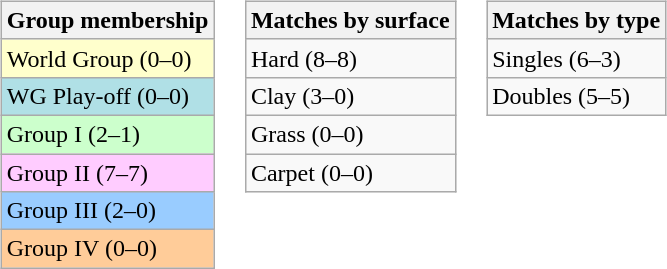<table>
<tr valign=top>
<td><br><table class=wikitable>
<tr>
<th>Group membership</th>
</tr>
<tr style="background:#ffc;">
<td>World Group (0–0)</td>
</tr>
<tr style="background:#B0E0E6;">
<td>WG Play-off (0–0)</td>
</tr>
<tr style="background:#cfc;">
<td>Group I (2–1)</td>
</tr>
<tr style="background:#fcf;">
<td>Group II (7–7)</td>
</tr>
<tr style="background:#9cf;">
<td>Group III (2–0)</td>
</tr>
<tr style="background:#fc9;">
<td>Group IV (0–0)</td>
</tr>
</table>
</td>
<td><br><table class=wikitable>
<tr>
<th>Matches by surface</th>
</tr>
<tr>
<td>Hard (8–8)</td>
</tr>
<tr>
<td>Clay (3–0)</td>
</tr>
<tr>
<td>Grass (0–0)</td>
</tr>
<tr>
<td>Carpet (0–0)</td>
</tr>
</table>
</td>
<td><br><table class=wikitable>
<tr>
<th>Matches by type</th>
</tr>
<tr>
<td>Singles (6–3)</td>
</tr>
<tr>
<td>Doubles (5–5)</td>
</tr>
</table>
</td>
</tr>
</table>
